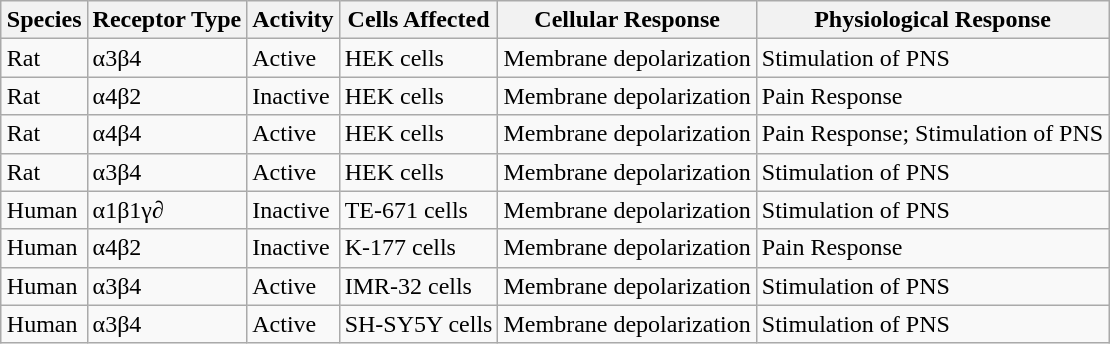<table class="wikitable" style="margin: 1em auto 1em auto;">
<tr>
<th>Species</th>
<th>Receptor Type</th>
<th>Activity</th>
<th>Cells Affected</th>
<th>Cellular Response</th>
<th>Physiological Response</th>
</tr>
<tr>
<td>Rat</td>
<td>α3β4</td>
<td>Active</td>
<td>HEK cells</td>
<td>Membrane depolarization</td>
<td>Stimulation of PNS</td>
</tr>
<tr>
<td>Rat</td>
<td>α4β2</td>
<td>Inactive</td>
<td>HEK cells</td>
<td>Membrane depolarization</td>
<td>Pain Response</td>
</tr>
<tr>
<td>Rat</td>
<td>α4β4</td>
<td>Active</td>
<td>HEK cells</td>
<td>Membrane depolarization</td>
<td>Pain Response; Stimulation of PNS</td>
</tr>
<tr>
<td>Rat</td>
<td>α3β4</td>
<td>Active</td>
<td>HEK cells</td>
<td>Membrane depolarization</td>
<td>Stimulation of PNS</td>
</tr>
<tr>
<td>Human</td>
<td>α1β1γ∂</td>
<td>Inactive</td>
<td>TE-671 cells</td>
<td>Membrane depolarization</td>
<td>Stimulation of PNS</td>
</tr>
<tr>
<td>Human</td>
<td>α4β2</td>
<td>Inactive</td>
<td>K-177 cells</td>
<td>Membrane depolarization</td>
<td>Pain Response</td>
</tr>
<tr>
<td>Human</td>
<td>α3β4</td>
<td>Active</td>
<td>IMR-32 cells</td>
<td>Membrane depolarization</td>
<td>Stimulation of PNS</td>
</tr>
<tr>
<td>Human</td>
<td>α3β4</td>
<td>Active</td>
<td>SH-SY5Y cells</td>
<td>Membrane depolarization</td>
<td>Stimulation of PNS</td>
</tr>
</table>
